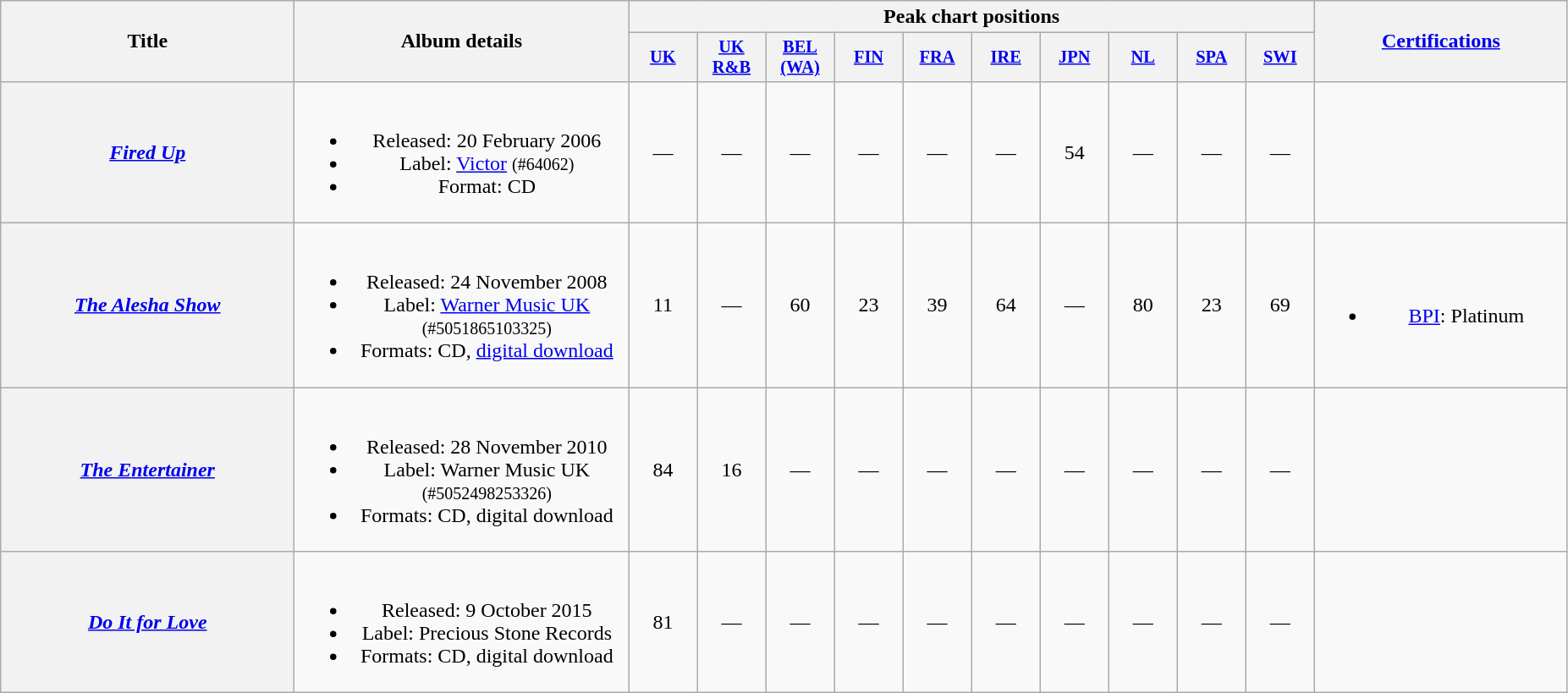<table class="wikitable plainrowheaders" style="text-align:center;" border="1">
<tr>
<th scope="col" rowspan="2" style="width:14em;">Title</th>
<th scope="col" rowspan="2" style="width:16em;">Album details</th>
<th scope="col" colspan="10">Peak chart positions</th>
<th scope="col" rowspan="2" style="width:12em;"><a href='#'>Certifications</a></th>
</tr>
<tr>
<th style="width:3.5em;font-size:85%;"><a href='#'>UK</a><br></th>
<th style="width:3.5em;font-size:85%;"><a href='#'>UK<br>R&B</a></th>
<th style="width:3.5em;font-size:85%;"><a href='#'>BEL (WA)</a><br></th>
<th style="width:3.5em;font-size:85%;"><a href='#'>FIN</a><br></th>
<th style="width:3.5em;font-size:85%;"><a href='#'>FRA</a><br></th>
<th style="width:3.5em;font-size:85%;"><a href='#'>IRE</a><br></th>
<th style="width:3.5em;font-size:85%;"><a href='#'>JPN</a><br></th>
<th style="width:3.5em;font-size:85%;"><a href='#'>NL</a><br></th>
<th style="width:3.5em;font-size:85%;"><a href='#'>SPA</a><br></th>
<th style="width:3.5em;font-size:85%;"><a href='#'>SWI</a><br></th>
</tr>
<tr>
<th scope="row"><em><a href='#'>Fired Up</a></em></th>
<td><br><ul><li>Released: 20 February 2006</li><li>Label: <a href='#'>Victor</a> <small>(#64062)</small></li><li>Format: CD</li></ul></td>
<td>—</td>
<td>—</td>
<td>—</td>
<td>—</td>
<td>—</td>
<td>—</td>
<td>54</td>
<td>—</td>
<td>—</td>
<td>—</td>
<td></td>
</tr>
<tr>
<th scope="row"><em><a href='#'>The Alesha Show</a></em></th>
<td><br><ul><li>Released: 24 November 2008</li><li>Label: <a href='#'>Warner Music UK</a> <small>(#5051865103325)</small></li><li>Formats: CD, <a href='#'>digital download</a></li></ul></td>
<td>11</td>
<td>—</td>
<td>60</td>
<td>23</td>
<td>39</td>
<td>64</td>
<td>—</td>
<td>80</td>
<td>23</td>
<td>69</td>
<td><br><ul><li><a href='#'>BPI</a>: Platinum</li></ul></td>
</tr>
<tr>
<th scope="row"><em><a href='#'>The Entertainer</a></em></th>
<td><br><ul><li>Released: 28 November 2010</li><li>Label: Warner Music UK <small>(#5052498253326)</small></li><li>Formats: CD, digital download</li></ul></td>
<td>84</td>
<td>16</td>
<td>—</td>
<td>—</td>
<td>—</td>
<td>—</td>
<td>—</td>
<td>—</td>
<td>—</td>
<td>—</td>
<td><br></td>
</tr>
<tr>
<th scope="row"><em><a href='#'>Do It for Love</a></em></th>
<td><br><ul><li>Released: 9 October 2015</li><li>Label: Precious Stone Records</li><li>Formats: CD, digital download</li></ul></td>
<td>81</td>
<td>—</td>
<td>—</td>
<td>—</td>
<td>—</td>
<td>—</td>
<td>—</td>
<td>—</td>
<td>—</td>
<td>—</td>
<td></td>
</tr>
</table>
